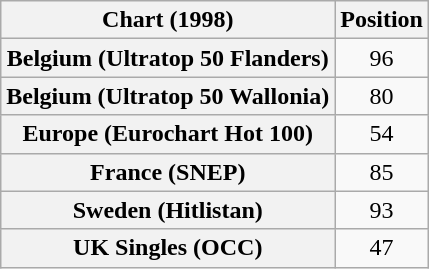<table class="wikitable sortable plainrowheaders" style="text-align:center">
<tr>
<th>Chart (1998)</th>
<th>Position</th>
</tr>
<tr>
<th scope="row">Belgium (Ultratop 50 Flanders)</th>
<td>96</td>
</tr>
<tr>
<th scope="row">Belgium (Ultratop 50 Wallonia)</th>
<td>80</td>
</tr>
<tr>
<th scope="row">Europe (Eurochart Hot 100)</th>
<td>54</td>
</tr>
<tr>
<th scope="row">France (SNEP)</th>
<td>85</td>
</tr>
<tr>
<th scope="row">Sweden (Hitlistan)</th>
<td>93</td>
</tr>
<tr>
<th scope="row">UK Singles (OCC)</th>
<td>47</td>
</tr>
</table>
